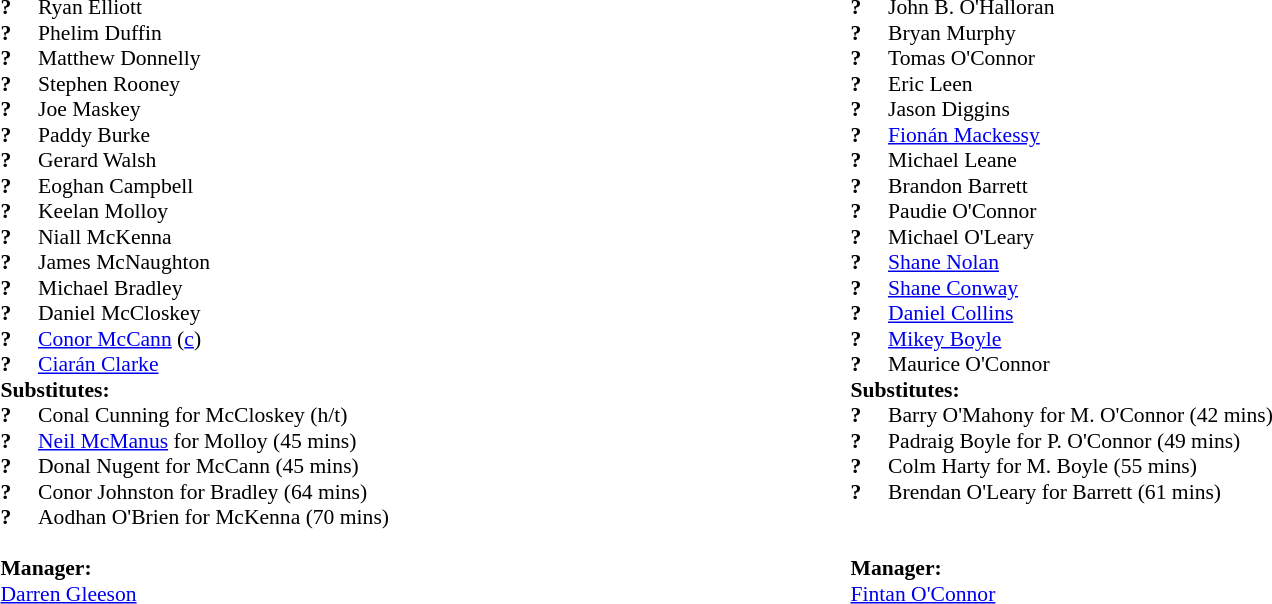<table style="width:75%;">
<tr>
<td style="vertical-align:top; width:50%;"><br><table style="font-size: 90%" cellspacing="0" cellpadding="0">
<tr>
<th width=25></th>
</tr>
<tr>
<td><strong>?</strong></td>
<td>Ryan Elliott</td>
</tr>
<tr>
<td><strong>?</strong></td>
<td>Phelim Duffin</td>
</tr>
<tr>
<td><strong>?</strong></td>
<td>Matthew Donnelly</td>
</tr>
<tr>
<td><strong>?</strong></td>
<td>Stephen Rooney</td>
</tr>
<tr>
<td><strong>?</strong></td>
<td>Joe Maskey</td>
</tr>
<tr>
<td><strong>?</strong></td>
<td>Paddy Burke</td>
</tr>
<tr>
<td><strong>?</strong></td>
<td>Gerard Walsh</td>
</tr>
<tr>
<td><strong>?</strong></td>
<td>Eoghan Campbell</td>
</tr>
<tr>
<td><strong>?</strong></td>
<td>Keelan Molloy</td>
</tr>
<tr>
<td><strong>?</strong></td>
<td>Niall McKenna</td>
</tr>
<tr>
<td><strong>?</strong></td>
<td>James McNaughton</td>
</tr>
<tr>
<td><strong>?</strong></td>
<td>Michael Bradley</td>
</tr>
<tr>
<td><strong>?</strong></td>
<td>Daniel McCloskey</td>
</tr>
<tr>
<td><strong>?</strong></td>
<td><a href='#'>Conor McCann</a> (<a href='#'>c</a>)</td>
</tr>
<tr>
<td><strong>?</strong></td>
<td><a href='#'>Ciarán Clarke</a></td>
</tr>
<tr>
<td colspan=3><strong>Substitutes:</strong></td>
</tr>
<tr>
<td><strong>?</strong></td>
<td>Conal Cunning for McCloskey (h/t)</td>
</tr>
<tr>
<td><strong>?</strong></td>
<td><a href='#'>Neil McManus</a> for Molloy (45 mins)</td>
</tr>
<tr>
<td><strong>?</strong></td>
<td>Donal Nugent for McCann (45 mins)</td>
</tr>
<tr>
<td><strong>?</strong></td>
<td>Conor Johnston for Bradley (64 mins)</td>
</tr>
<tr>
<td><strong>?</strong></td>
<td>Aodhan O'Brien for McKenna (70 mins)</td>
</tr>
<tr>
<td colspan=3><br><strong>Manager:</strong></td>
</tr>
<tr>
<td colspan="4"><a href='#'>Darren Gleeson</a></td>
</tr>
</table>
</td>
<td style="vertical-align:top; width:50%"><br><table style="font-size: 90%" cellspacing="0" cellpadding="0" align=center>
<tr>
<th width="25"></th>
</tr>
<tr>
<td><strong>?</strong></td>
<td>John B. O'Halloran</td>
</tr>
<tr>
<td><strong>?</strong></td>
<td>Bryan Murphy</td>
</tr>
<tr>
<td><strong>?</strong></td>
<td>Tomas O'Connor</td>
</tr>
<tr>
<td><strong>?</strong></td>
<td>Eric Leen</td>
</tr>
<tr>
<td><strong>?</strong></td>
<td>Jason Diggins</td>
</tr>
<tr>
<td><strong>?</strong></td>
<td><a href='#'>Fionán Mackessy</a></td>
</tr>
<tr>
<td><strong>?</strong></td>
<td>Michael Leane</td>
</tr>
<tr>
<td><strong>?</strong></td>
<td>Brandon Barrett</td>
</tr>
<tr>
<td><strong>?</strong></td>
<td>Paudie O'Connor</td>
</tr>
<tr>
<td><strong>?</strong></td>
<td>Michael O'Leary</td>
</tr>
<tr>
<td><strong>?</strong></td>
<td><a href='#'>Shane Nolan</a></td>
</tr>
<tr>
<td><strong>?</strong></td>
<td><a href='#'>Shane Conway</a></td>
</tr>
<tr>
<td><strong>?</strong></td>
<td><a href='#'>Daniel Collins</a></td>
</tr>
<tr>
<td><strong>?</strong></td>
<td><a href='#'>Mikey Boyle</a></td>
</tr>
<tr>
<td><strong>?</strong></td>
<td>Maurice O'Connor</td>
</tr>
<tr>
<td colspan=3><strong>Substitutes:</strong></td>
</tr>
<tr>
<td><strong>?</strong></td>
<td>Barry O'Mahony for M. O'Connor (42 mins)</td>
</tr>
<tr>
<td><strong>?</strong></td>
<td>Padraig Boyle for P. O'Connor (49 mins)</td>
</tr>
<tr>
<td><strong>?</strong></td>
<td>Colm Harty for M. Boyle (55 mins)</td>
</tr>
<tr>
<td><strong>?</strong></td>
<td>Brendan O'Leary for Barrett (61 mins)</td>
</tr>
<tr>
<td><br></td>
</tr>
<tr>
<td colspan=3><br><strong>Manager:</strong></td>
</tr>
<tr>
<td colspan="4"><a href='#'>Fintan O'Connor</a></td>
</tr>
</table>
</td>
</tr>
</table>
